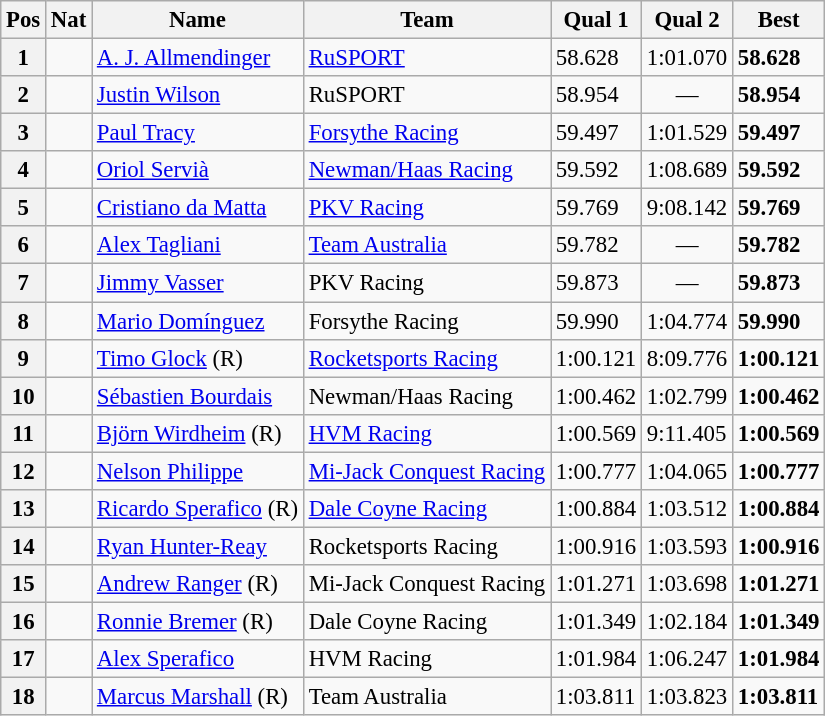<table class="wikitable" style="font-size: 95%;">
<tr>
<th>Pos</th>
<th>Nat</th>
<th>Name</th>
<th>Team</th>
<th>Qual 1</th>
<th>Qual 2</th>
<th>Best</th>
</tr>
<tr>
<th>1</th>
<td></td>
<td><a href='#'>A. J. Allmendinger</a></td>
<td><a href='#'>RuSPORT</a></td>
<td>58.628</td>
<td>1:01.070</td>
<td><strong>58.628</strong></td>
</tr>
<tr>
<th>2</th>
<td></td>
<td><a href='#'>Justin Wilson</a></td>
<td>RuSPORT</td>
<td>58.954</td>
<td align="center">—</td>
<td><strong>58.954</strong></td>
</tr>
<tr>
<th>3</th>
<td></td>
<td><a href='#'>Paul Tracy</a></td>
<td><a href='#'>Forsythe Racing</a></td>
<td>59.497</td>
<td>1:01.529</td>
<td><strong>59.497</strong></td>
</tr>
<tr>
<th>4</th>
<td></td>
<td><a href='#'>Oriol Servià</a></td>
<td><a href='#'>Newman/Haas Racing</a></td>
<td>59.592</td>
<td>1:08.689</td>
<td><strong>59.592</strong></td>
</tr>
<tr>
<th>5</th>
<td></td>
<td><a href='#'>Cristiano da Matta</a></td>
<td><a href='#'>PKV Racing</a></td>
<td>59.769</td>
<td>9:08.142</td>
<td><strong>59.769</strong></td>
</tr>
<tr>
<th>6</th>
<td></td>
<td><a href='#'>Alex Tagliani</a></td>
<td><a href='#'>Team Australia</a></td>
<td>59.782</td>
<td align="center">—</td>
<td><strong>59.782</strong></td>
</tr>
<tr>
<th>7</th>
<td></td>
<td><a href='#'>Jimmy Vasser</a></td>
<td>PKV Racing</td>
<td>59.873</td>
<td align="center">—</td>
<td><strong>59.873</strong></td>
</tr>
<tr>
<th>8</th>
<td></td>
<td><a href='#'>Mario Domínguez</a></td>
<td>Forsythe Racing</td>
<td>59.990</td>
<td>1:04.774</td>
<td><strong>59.990</strong></td>
</tr>
<tr>
<th>9</th>
<td></td>
<td><a href='#'>Timo Glock</a> (R)</td>
<td><a href='#'>Rocketsports Racing</a></td>
<td>1:00.121</td>
<td>8:09.776</td>
<td><strong>1:00.121</strong></td>
</tr>
<tr>
<th>10</th>
<td></td>
<td><a href='#'>Sébastien Bourdais</a></td>
<td>Newman/Haas Racing</td>
<td>1:00.462</td>
<td>1:02.799</td>
<td><strong>1:00.462</strong></td>
</tr>
<tr>
<th>11</th>
<td></td>
<td><a href='#'>Björn Wirdheim</a> (R)</td>
<td><a href='#'>HVM Racing</a></td>
<td>1:00.569</td>
<td>9:11.405</td>
<td><strong>1:00.569</strong></td>
</tr>
<tr>
<th>12</th>
<td></td>
<td><a href='#'>Nelson Philippe</a></td>
<td><a href='#'>Mi-Jack Conquest Racing</a></td>
<td>1:00.777</td>
<td>1:04.065</td>
<td><strong>1:00.777</strong></td>
</tr>
<tr>
<th>13</th>
<td></td>
<td><a href='#'>Ricardo Sperafico</a> (R)</td>
<td><a href='#'>Dale Coyne Racing</a></td>
<td>1:00.884</td>
<td>1:03.512</td>
<td><strong>1:00.884</strong></td>
</tr>
<tr>
<th>14</th>
<td></td>
<td><a href='#'>Ryan Hunter-Reay</a></td>
<td>Rocketsports Racing</td>
<td>1:00.916</td>
<td>1:03.593</td>
<td><strong>1:00.916</strong></td>
</tr>
<tr>
<th>15</th>
<td></td>
<td><a href='#'>Andrew Ranger</a> (R)</td>
<td>Mi-Jack Conquest Racing</td>
<td>1:01.271</td>
<td>1:03.698</td>
<td><strong>1:01.271</strong></td>
</tr>
<tr>
<th>16</th>
<td></td>
<td><a href='#'>Ronnie Bremer</a> (R)</td>
<td>Dale Coyne Racing</td>
<td>1:01.349</td>
<td>1:02.184</td>
<td><strong>1:01.349</strong></td>
</tr>
<tr>
<th>17</th>
<td></td>
<td><a href='#'>Alex Sperafico</a></td>
<td>HVM Racing</td>
<td>1:01.984</td>
<td>1:06.247</td>
<td><strong>1:01.984</strong></td>
</tr>
<tr>
<th>18</th>
<td></td>
<td><a href='#'>Marcus Marshall</a> (R)</td>
<td>Team Australia</td>
<td>1:03.811</td>
<td>1:03.823</td>
<td><strong>1:03.811</strong></td>
</tr>
</table>
